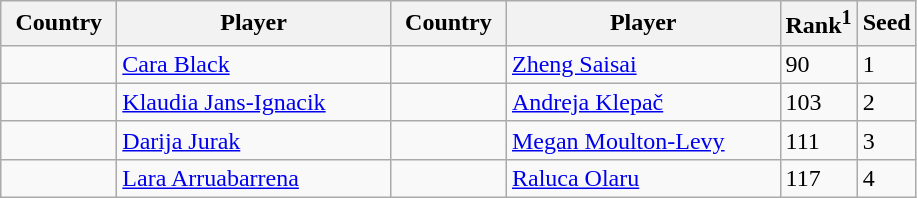<table class="sortable wikitable">
<tr>
<th width="70">Country</th>
<th width="175">Player</th>
<th width="70">Country</th>
<th width="175">Player</th>
<th>Rank<sup>1</sup></th>
<th>Seed</th>
</tr>
<tr>
<td></td>
<td><a href='#'>Cara Black</a></td>
<td></td>
<td><a href='#'>Zheng Saisai</a></td>
<td>90</td>
<td>1</td>
</tr>
<tr>
<td></td>
<td><a href='#'>Klaudia Jans-Ignacik</a></td>
<td></td>
<td><a href='#'>Andreja Klepač</a></td>
<td>103</td>
<td>2</td>
</tr>
<tr>
<td></td>
<td><a href='#'>Darija Jurak</a></td>
<td></td>
<td><a href='#'>Megan Moulton-Levy</a></td>
<td>111</td>
<td>3</td>
</tr>
<tr>
<td></td>
<td><a href='#'>Lara Arruabarrena</a></td>
<td></td>
<td><a href='#'>Raluca Olaru</a></td>
<td>117</td>
<td>4</td>
</tr>
</table>
